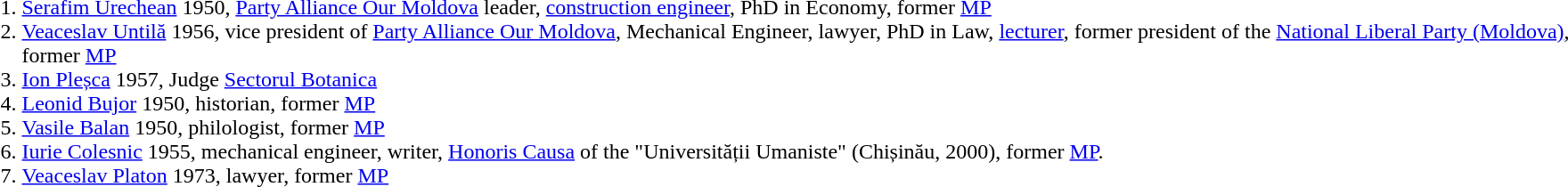<table valign="top">
<tr>
<td><ul><ol><br><li> <a href='#'>Serafim Urechean</a> 1950, <a href='#'>Party Alliance Our Moldova</a> leader, <a href='#'>construction engineer</a>, PhD in Economy, former <a href='#'>MP</a> 
<li> <a href='#'>Veaceslav Untilă</a> 1956, vice president of <a href='#'>Party Alliance Our Moldova</a>, Mechanical Engineer, lawyer, PhD in Law, <a href='#'>lecturer</a>, former president of the <a href='#'>National Liberal Party (Moldova)</a>, former <a href='#'>MP</a> 
<li> <a href='#'>Ion Pleșca</a> 1957, Judge <a href='#'>Sectorul Botanica</a> 
<li> <a href='#'>Leonid Bujor</a> 1950, historian, former <a href='#'>MP</a> 
<li> <a href='#'>Vasile Balan</a> 1950, philologist, former <a href='#'>MP</a> 
<li> <a href='#'>Iurie Colesnic</a> 1955, mechanical engineer, writer, <a href='#'>Honoris Causa</a> of the "Universității Umaniste" (Chișinău, 2000), former <a href='#'>MP</a>. 
<li> <a href='#'>Veaceslav Platon</a> 1973, lawyer, former <a href='#'>MP</a>
</ol></ul></td>
</tr>
</table>
